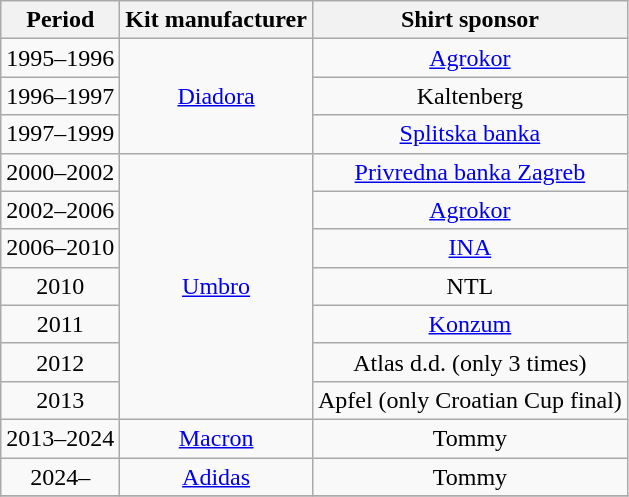<table class="wikitable" style="text-align: center">
<tr>
<th>Period</th>
<th>Kit manufacturer</th>
<th>Shirt sponsor</th>
</tr>
<tr>
<td>1995–1996</td>
<td rowspan=3><a href='#'>Diadora</a></td>
<td><a href='#'>Agrokor</a></td>
</tr>
<tr>
<td>1996–1997</td>
<td>Kaltenberg</td>
</tr>
<tr>
<td>1997–1999</td>
<td><a href='#'>Splitska banka</a></td>
</tr>
<tr>
<td>2000–2002</td>
<td rowspan=7><a href='#'>Umbro</a></td>
<td><a href='#'>Privredna banka Zagreb</a></td>
</tr>
<tr>
<td>2002–2006</td>
<td><a href='#'>Agrokor</a></td>
</tr>
<tr>
<td>2006–2010</td>
<td><a href='#'>INA</a></td>
</tr>
<tr>
<td>2010</td>
<td>NTL</td>
</tr>
<tr>
<td>2011</td>
<td><a href='#'>Konzum</a></td>
</tr>
<tr>
<td>2012</td>
<td>Atlas d.d. (only 3 times)</td>
</tr>
<tr>
<td>2013</td>
<td>Apfel (only Croatian Cup final)</td>
</tr>
<tr>
<td>2013–2024</td>
<td><a href='#'>Macron</a></td>
<td>Tommy</td>
</tr>
<tr>
<td>2024–</td>
<td><a href='#'>Adidas</a></td>
<td>Tommy</td>
</tr>
<tr>
</tr>
</table>
